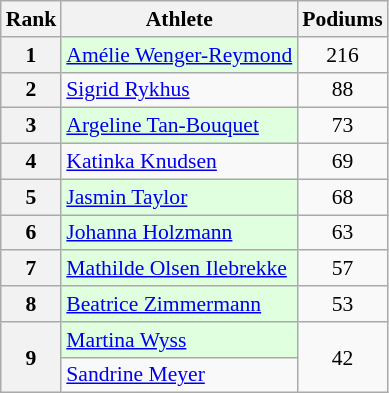<table class="wikitable" style="font-size: 90%;">
<tr>
<th>Rank</th>
<th>Athlete</th>
<th>Podiums</th>
</tr>
<tr>
<th>1</th>
<td style="background:#dfffdf;"> <a href='#'>Amélie Wenger-Reymond</a></td>
<td align="center">216</td>
</tr>
<tr>
<th>2</th>
<td> <a href='#'>Sigrid Rykhus</a></td>
<td align="center">88</td>
</tr>
<tr>
<th>3</th>
<td style="background:#dfffdf;"> <a href='#'>Argeline Tan-Bouquet</a></td>
<td align="center">73</td>
</tr>
<tr>
<th>4</th>
<td> <a href='#'>Katinka Knudsen</a></td>
<td align="center">69</td>
</tr>
<tr>
<th>5</th>
<td style="background:#dfffdf;"> <a href='#'>Jasmin Taylor</a></td>
<td align="center">68</td>
</tr>
<tr>
<th>6</th>
<td style="background:#dfffdf;"> <a href='#'>Johanna Holzmann</a></td>
<td align="center">63</td>
</tr>
<tr>
<th>7</th>
<td style="background:#dfffdf;"> <a href='#'>Mathilde Olsen Ilebrekke</a></td>
<td align="center">57</td>
</tr>
<tr>
<th>8</th>
<td style="background:#dfffdf;"> <a href='#'>Beatrice Zimmermann</a></td>
<td align="center">53</td>
</tr>
<tr>
<th rowspan="2">9</th>
<td style="background:#dfffdf;"> <a href='#'>Martina Wyss</a></td>
<td align="center" rowspan="2">42</td>
</tr>
<tr>
<td> <a href='#'>Sandrine Meyer</a></td>
</tr>
</table>
